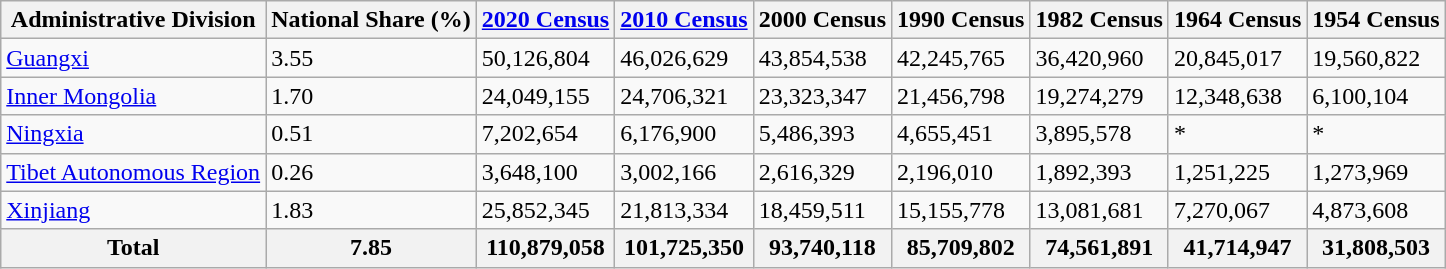<table class="wikitable sortable">
<tr>
<th>Administrative Division</th>
<th>National Share (%)</th>
<th><a href='#'>2020 Census</a></th>
<th><a href='#'>2010 Census</a></th>
<th>2000 Census</th>
<th>1990 Census</th>
<th>1982 Census</th>
<th>1964 Census</th>
<th>1954 Census</th>
</tr>
<tr>
<td><a href='#'>Guangxi</a></td>
<td>3.55</td>
<td>50,126,804</td>
<td>46,026,629</td>
<td>43,854,538</td>
<td>42,245,765</td>
<td>36,420,960</td>
<td>20,845,017</td>
<td>19,560,822</td>
</tr>
<tr>
<td><a href='#'>Inner Mongolia</a></td>
<td>1.70</td>
<td>24,049,155</td>
<td>24,706,321</td>
<td>23,323,347</td>
<td>21,456,798</td>
<td>19,274,279</td>
<td>12,348,638</td>
<td>6,100,104</td>
</tr>
<tr>
<td><a href='#'>Ningxia</a></td>
<td>0.51</td>
<td>7,202,654</td>
<td>6,176,900</td>
<td>5,486,393</td>
<td>4,655,451</td>
<td>3,895,578</td>
<td>*</td>
<td>*</td>
</tr>
<tr>
<td><a href='#'>Tibet Autonomous Region</a></td>
<td>0.26</td>
<td>3,648,100</td>
<td>3,002,166</td>
<td>2,616,329</td>
<td>2,196,010</td>
<td>1,892,393</td>
<td>1,251,225</td>
<td>1,273,969</td>
</tr>
<tr>
<td><a href='#'>Xinjiang</a></td>
<td>1.83</td>
<td>25,852,345</td>
<td>21,813,334</td>
<td>18,459,511</td>
<td>15,155,778</td>
<td>13,081,681</td>
<td>7,270,067</td>
<td>4,873,608</td>
</tr>
<tr>
<th>Total</th>
<th>7.85</th>
<th>110,879,058</th>
<th>101,725,350</th>
<th>93,740,118</th>
<th>85,709,802</th>
<th>74,561,891</th>
<th>41,714,947</th>
<th>31,808,503</th>
</tr>
</table>
